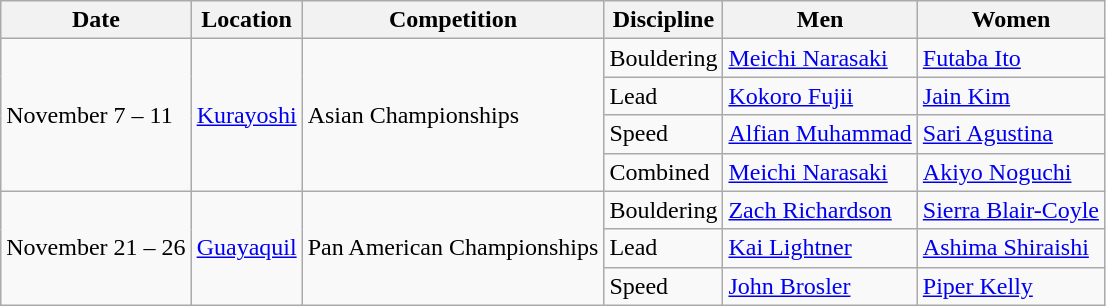<table class="wikitable">
<tr>
<th>Date</th>
<th>Location</th>
<th>Competition</th>
<th>Discipline</th>
<th>Men</th>
<th>Women</th>
</tr>
<tr>
<td rowspan="4">November 7 – 11</td>
<td rowspan="4"> <a href='#'>Kurayoshi</a></td>
<td rowspan="4">Asian Championships</td>
<td>Bouldering</td>
<td> <a href='#'>Meichi Narasaki</a></td>
<td> <a href='#'>Futaba Ito</a></td>
</tr>
<tr>
<td>Lead</td>
<td> <a href='#'>Kokoro Fujii</a></td>
<td> <a href='#'>Jain Kim</a></td>
</tr>
<tr>
<td>Speed</td>
<td> <a href='#'>Alfian Muhammad</a></td>
<td> <a href='#'>Sari Agustina</a></td>
</tr>
<tr>
<td>Combined</td>
<td> <a href='#'>Meichi Narasaki</a></td>
<td> <a href='#'>Akiyo Noguchi</a></td>
</tr>
<tr>
<td rowspan="3">November 21 – 26</td>
<td rowspan="3"> <a href='#'>Guayaquil</a></td>
<td rowspan="3">Pan American Championships</td>
<td>Bouldering</td>
<td> <a href='#'>Zach Richardson</a></td>
<td> <a href='#'>Sierra Blair-Coyle</a></td>
</tr>
<tr>
<td>Lead</td>
<td> <a href='#'>Kai Lightner</a></td>
<td> <a href='#'>Ashima Shiraishi</a></td>
</tr>
<tr>
<td>Speed</td>
<td> <a href='#'>John Brosler</a></td>
<td> <a href='#'>Piper Kelly</a></td>
</tr>
</table>
